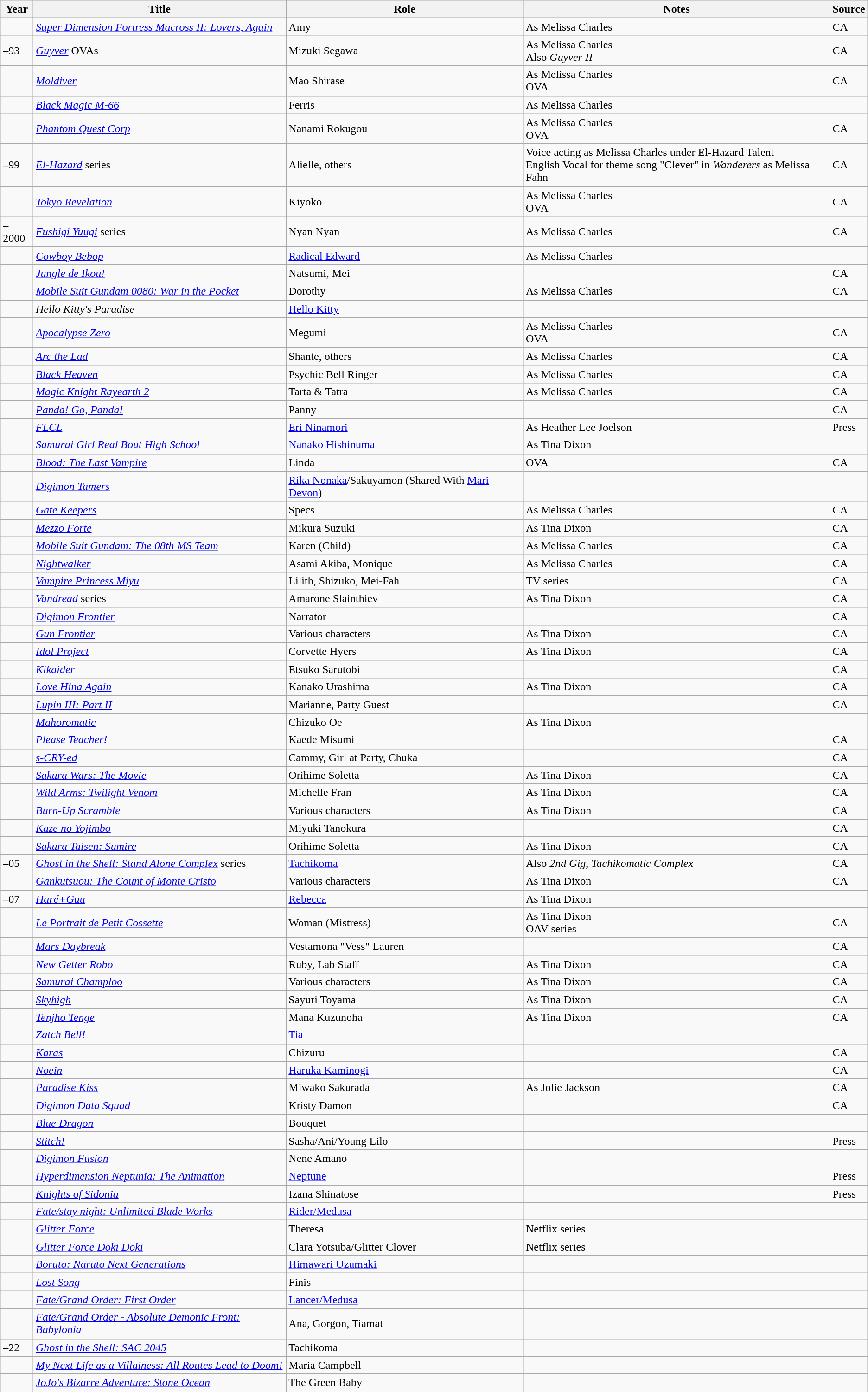<table class="wikitable sortable plainrowheaders">
<tr>
<th>Year</th>
<th>Title</th>
<th>Role</th>
<th class="unsortable">Notes</th>
<th class="unsortable">Source</th>
</tr>
<tr>
<td></td>
<td><em><a href='#'>Super Dimension Fortress Macross II: Lovers, Again</a></em></td>
<td>Amy</td>
<td>As Melissa Charles</td>
<td>CA</td>
</tr>
<tr>
<td>–93</td>
<td><em><a href='#'>Guyver</a></em> OVAs</td>
<td>Mizuki Segawa</td>
<td>As Melissa Charles<br>Also <em>Guyver II</em></td>
<td>CA</td>
</tr>
<tr>
<td></td>
<td><em><a href='#'>Moldiver</a></em></td>
<td>Mao Shirase</td>
<td>As Melissa Charles<br>OVA</td>
<td>CA</td>
</tr>
<tr>
<td></td>
<td><em><a href='#'>Black Magic M-66</a></em></td>
<td>Ferris</td>
<td>As Melissa Charles</td>
<td></td>
</tr>
<tr>
<td></td>
<td><em><a href='#'>Phantom Quest Corp</a></em></td>
<td>Nanami Rokugou</td>
<td>As Melissa Charles<br>OVA</td>
<td>CA</td>
</tr>
<tr>
<td>–99</td>
<td><em><a href='#'>El-Hazard</a></em> series</td>
<td>Alielle, others</td>
<td>Voice acting as Melissa Charles under El-Hazard Talent<br>English Vocal for theme song  "Clever" in <em>Wanderers</em> as Melissa Fahn</td>
<td>CA</td>
</tr>
<tr>
<td></td>
<td><em><a href='#'>Tokyo Revelation</a></em></td>
<td>Kiyoko</td>
<td>As Melissa Charles<br>OVA</td>
<td>CA</td>
</tr>
<tr>
<td>–2000</td>
<td><em><a href='#'>Fushigi Yuugi</a></em> series</td>
<td>Nyan Nyan</td>
<td>As Melissa Charles</td>
<td>CA</td>
</tr>
<tr>
<td></td>
<td><em><a href='#'>Cowboy Bebop</a></em></td>
<td><a href='#'>Radical Edward</a></td>
<td>As Melissa Charles</td>
<td></td>
</tr>
<tr>
<td></td>
<td><em><a href='#'>Jungle de Ikou!</a></em></td>
<td>Natsumi, Mei</td>
<td></td>
<td>CA</td>
</tr>
<tr>
<td></td>
<td><em><a href='#'>Mobile Suit Gundam 0080: War in the Pocket</a></em></td>
<td>Dorothy</td>
<td>As Melissa Charles</td>
<td>CA</td>
</tr>
<tr>
<td></td>
<td><em>Hello Kitty's Paradise</em></td>
<td><a href='#'>Hello Kitty</a></td>
<td></td>
<td></td>
</tr>
<tr>
<td></td>
<td><em><a href='#'>Apocalypse Zero</a></em></td>
<td>Megumi</td>
<td>As Melissa Charles<br>OVA</td>
<td>CA</td>
</tr>
<tr>
<td></td>
<td><em><a href='#'>Arc the Lad</a></em></td>
<td>Shante, others</td>
<td>As Melissa Charles</td>
<td>CA</td>
</tr>
<tr>
<td></td>
<td><em><a href='#'>Black Heaven</a></em></td>
<td>Psychic Bell Ringer</td>
<td>As Melissa Charles</td>
<td>CA</td>
</tr>
<tr>
<td></td>
<td><em><a href='#'>Magic Knight Rayearth 2</a></em></td>
<td>Tarta & Tatra</td>
<td>As Melissa Charles</td>
<td>CA</td>
</tr>
<tr>
<td></td>
<td><em><a href='#'>Panda! Go, Panda!</a></em></td>
<td>Panny</td>
<td></td>
<td>CA</td>
</tr>
<tr>
<td></td>
<td><em><a href='#'>FLCL</a></em></td>
<td><a href='#'>Eri Ninamori</a></td>
<td>As Heather Lee Joelson</td>
<td>Press</td>
</tr>
<tr>
<td></td>
<td><em><a href='#'>Samurai Girl Real Bout High School</a></em></td>
<td><a href='#'>Nanako Hishinuma</a></td>
<td>As Tina Dixon</td>
<td></td>
</tr>
<tr>
<td></td>
<td><em><a href='#'>Blood: The Last Vampire</a></em></td>
<td>Linda</td>
<td>OVA</td>
<td>CA</td>
</tr>
<tr>
<td></td>
<td><em><a href='#'>Digimon Tamers</a></em></td>
<td><a href='#'>Rika Nonaka</a>/Sakuyamon (Shared With <a href='#'>Mari Devon</a>)</td>
<td></td>
<td></td>
</tr>
<tr>
<td></td>
<td><em><a href='#'>Gate Keepers</a></em></td>
<td>Specs</td>
<td>As Melissa Charles</td>
<td>CA</td>
</tr>
<tr>
<td></td>
<td><em><a href='#'>Mezzo Forte</a></em></td>
<td>Mikura Suzuki</td>
<td>As Tina Dixon</td>
<td>CA</td>
</tr>
<tr>
<td></td>
<td><em><a href='#'>Mobile Suit Gundam: The 08th MS Team</a></em></td>
<td>Karen (Child)</td>
<td>As Melissa Charles</td>
<td>CA</td>
</tr>
<tr>
<td></td>
<td><em><a href='#'>Nightwalker</a></em></td>
<td>Asami Akiba, Monique</td>
<td>As Melissa Charles</td>
<td>CA</td>
</tr>
<tr>
<td></td>
<td><em><a href='#'>Vampire Princess Miyu</a></em></td>
<td>Lilith, Shizuko, Mei-Fah</td>
<td>TV series</td>
<td>CA</td>
</tr>
<tr>
<td></td>
<td><em><a href='#'>Vandread</a></em> series</td>
<td>Amarone Slainthiev</td>
<td>As Tina Dixon</td>
<td>CA</td>
</tr>
<tr>
<td></td>
<td><em><a href='#'>Digimon Frontier</a></em></td>
<td>Narrator</td>
<td></td>
<td>CA</td>
</tr>
<tr>
<td></td>
<td><em><a href='#'>Gun Frontier</a></em></td>
<td>Various characters</td>
<td>As Tina Dixon</td>
<td>CA</td>
</tr>
<tr>
<td></td>
<td><em><a href='#'>Idol Project</a></em></td>
<td>Corvette Hyers</td>
<td>As Tina Dixon</td>
<td>CA</td>
</tr>
<tr>
<td></td>
<td><em><a href='#'>Kikaider</a></em></td>
<td>Etsuko Sarutobi</td>
<td></td>
<td>CA</td>
</tr>
<tr>
<td></td>
<td><em><a href='#'>Love Hina Again</a></em></td>
<td>Kanako Urashima</td>
<td>As Tina Dixon</td>
<td>CA</td>
</tr>
<tr>
<td></td>
<td><em><a href='#'>Lupin III: Part II</a></em></td>
<td>Marianne, Party Guest</td>
<td></td>
<td>CA</td>
</tr>
<tr>
<td></td>
<td><em><a href='#'>Mahoromatic</a></em></td>
<td>Chizuko Oe</td>
<td>As Tina Dixon</td>
<td></td>
</tr>
<tr>
<td></td>
<td><em><a href='#'>Please Teacher!</a></em></td>
<td>Kaede Misumi</td>
<td></td>
<td>CA</td>
</tr>
<tr>
<td></td>
<td><em><a href='#'>s-CRY-ed</a></em></td>
<td>Cammy, Girl at Party, Chuka</td>
<td></td>
<td>CA</td>
</tr>
<tr>
<td></td>
<td><em><a href='#'>Sakura Wars: The Movie</a></em></td>
<td>Orihime Soletta</td>
<td>As Tina Dixon</td>
<td>CA</td>
</tr>
<tr>
<td></td>
<td><em><a href='#'>Wild Arms: Twilight Venom</a></em></td>
<td>Michelle Fran</td>
<td>As Tina Dixon</td>
<td>CA</td>
</tr>
<tr>
<td></td>
<td><em><a href='#'>Burn-Up Scramble</a></em></td>
<td>Various characters</td>
<td>As Tina Dixon</td>
<td>CA</td>
</tr>
<tr>
<td></td>
<td><em><a href='#'>Kaze no Yojimbo</a></em></td>
<td>Miyuki Tanokura</td>
<td></td>
<td>CA</td>
</tr>
<tr>
<td></td>
<td><em><a href='#'>Sakura Taisen: Sumire</a></em></td>
<td>Orihime Soletta</td>
<td>As Tina Dixon</td>
<td>CA</td>
</tr>
<tr>
<td>–05</td>
<td><em><a href='#'>Ghost in the Shell: Stand Alone Complex</a></em> series</td>
<td><a href='#'>Tachikoma</a></td>
<td>Also <em>2nd Gig</em>, <em>Tachikomatic Complex</em></td>
<td>CA</td>
</tr>
<tr>
<td></td>
<td><em><a href='#'>Gankutsuou: The Count of Monte Cristo</a></em></td>
<td>Various characters</td>
<td>As Tina Dixon</td>
<td>CA</td>
</tr>
<tr>
<td>–07</td>
<td><em><a href='#'>Haré+Guu</a></em></td>
<td><a href='#'>Rebecca</a></td>
<td>As Tina Dixon</td>
<td></td>
</tr>
<tr>
<td></td>
<td><em><a href='#'>Le Portrait de Petit Cossette</a></em></td>
<td>Woman (Mistress)</td>
<td>As Tina Dixon<br>OAV series</td>
<td>CA</td>
</tr>
<tr>
<td></td>
<td><em><a href='#'>Mars Daybreak</a></em></td>
<td>Vestamona "Vess" Lauren</td>
<td></td>
<td>CA</td>
</tr>
<tr>
<td></td>
<td><em><a href='#'>New Getter Robo</a></em></td>
<td>Ruby, Lab Staff</td>
<td>As Tina Dixon</td>
<td>CA</td>
</tr>
<tr>
<td></td>
<td><em><a href='#'>Samurai Champloo</a></em></td>
<td>Various characters</td>
<td>As Tina Dixon</td>
<td>CA</td>
</tr>
<tr>
<td></td>
<td><em><a href='#'>Skyhigh</a></em></td>
<td>Sayuri Toyama</td>
<td>As Tina Dixon</td>
<td>CA</td>
</tr>
<tr>
<td></td>
<td><em><a href='#'>Tenjho Tenge</a></em></td>
<td>Mana Kuzunoha</td>
<td>As Tina Dixon</td>
<td>CA</td>
</tr>
<tr>
<td></td>
<td><em><a href='#'>Zatch Bell!</a></em></td>
<td><a href='#'>Tia</a></td>
<td></td>
<td></td>
</tr>
<tr>
<td></td>
<td><em><a href='#'>Karas</a></em></td>
<td>Chizuru</td>
<td></td>
<td>CA</td>
</tr>
<tr>
<td></td>
<td><em><a href='#'>Noein</a></em></td>
<td><a href='#'>Haruka Kaminogi</a></td>
<td></td>
<td>CA</td>
</tr>
<tr>
<td></td>
<td><em><a href='#'>Paradise Kiss</a></em></td>
<td>Miwako Sakurada</td>
<td>As Jolie Jackson</td>
<td>CA</td>
</tr>
<tr>
<td></td>
<td><em><a href='#'>Digimon Data Squad</a></em></td>
<td>Kristy Damon</td>
<td></td>
<td>CA</td>
</tr>
<tr>
<td></td>
<td><em><a href='#'>Blue Dragon</a></em></td>
<td>Bouquet</td>
<td></td>
<td></td>
</tr>
<tr>
<td></td>
<td><em><a href='#'>Stitch!</a></em></td>
<td>Sasha/Ani/Young Lilo</td>
<td></td>
<td>Press</td>
</tr>
<tr>
<td></td>
<td><em><a href='#'>Digimon Fusion</a></em></td>
<td>Nene Amano</td>
<td></td>
<td></td>
</tr>
<tr>
<td></td>
<td><em><a href='#'>Hyperdimension Neptunia: The Animation</a></em></td>
<td><a href='#'>Neptune</a></td>
<td></td>
<td>Press</td>
</tr>
<tr>
<td></td>
<td><em><a href='#'>Knights of Sidonia</a></em></td>
<td>Izana Shinatose</td>
<td></td>
<td>Press</td>
</tr>
<tr>
<td></td>
<td><em><a href='#'>Fate/stay night: Unlimited Blade Works</a></em></td>
<td><a href='#'>Rider/Medusa</a></td>
<td></td>
<td></td>
</tr>
<tr>
<td></td>
<td><em><a href='#'>Glitter Force</a></em></td>
<td>Theresa</td>
<td>Netflix series</td>
<td></td>
</tr>
<tr>
<td></td>
<td><em><a href='#'>Glitter Force Doki Doki</a></em></td>
<td>Clara Yotsuba/Glitter Clover</td>
<td>Netflix series</td>
<td></td>
</tr>
<tr>
<td></td>
<td><em><a href='#'>Boruto: Naruto Next Generations</a></em></td>
<td><a href='#'>Himawari Uzumaki</a></td>
<td></td>
<td></td>
</tr>
<tr>
<td></td>
<td><em><a href='#'>Lost Song</a></em></td>
<td>Finis</td>
<td></td>
<td></td>
</tr>
<tr>
<td></td>
<td><em><a href='#'>Fate/Grand Order: First Order</a></em></td>
<td><a href='#'>Lancer/Medusa</a></td>
<td></td>
<td></td>
</tr>
<tr>
<td></td>
<td><em><a href='#'>Fate/Grand Order - Absolute Demonic Front: Babylonia</a></em></td>
<td>Ana, Gorgon, Tiamat</td>
<td></td>
<td></td>
</tr>
<tr>
<td>–22</td>
<td><em><a href='#'>Ghost in the Shell: SAC 2045</a></em></td>
<td>Tachikoma</td>
<td></td>
<td></td>
</tr>
<tr>
<td></td>
<td><em><a href='#'>My Next Life as a Villainess: All Routes Lead to Doom!</a></em></td>
<td>Maria Campbell</td>
<td></td>
<td></td>
</tr>
<tr>
<td></td>
<td><em><a href='#'>JoJo's Bizarre Adventure: Stone Ocean</a></em></td>
<td>The Green Baby</td>
<td></td>
<td></td>
</tr>
</table>
